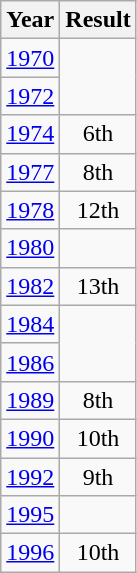<table class="wikitable" style="text-align:center">
<tr>
<th>Year</th>
<th>Result</th>
</tr>
<tr>
<td><a href='#'>1970</a></td>
<td rowspan=2></td>
</tr>
<tr>
<td><a href='#'>1972</a></td>
</tr>
<tr>
<td><a href='#'>1974</a></td>
<td>6th</td>
</tr>
<tr>
<td><a href='#'>1977</a></td>
<td>8th</td>
</tr>
<tr>
<td><a href='#'>1978</a></td>
<td>12th</td>
</tr>
<tr>
<td><a href='#'>1980</a></td>
<td></td>
</tr>
<tr>
<td><a href='#'>1982</a></td>
<td>13th</td>
</tr>
<tr>
<td><a href='#'>1984</a></td>
<td rowspan=2></td>
</tr>
<tr>
<td><a href='#'>1986</a></td>
</tr>
<tr>
<td><a href='#'>1989</a></td>
<td>8th</td>
</tr>
<tr>
<td><a href='#'>1990</a></td>
<td>10th</td>
</tr>
<tr>
<td><a href='#'>1992</a></td>
<td>9th</td>
</tr>
<tr>
<td><a href='#'>1995</a></td>
<td></td>
</tr>
<tr>
<td><a href='#'>1996</a></td>
<td>10th</td>
</tr>
</table>
